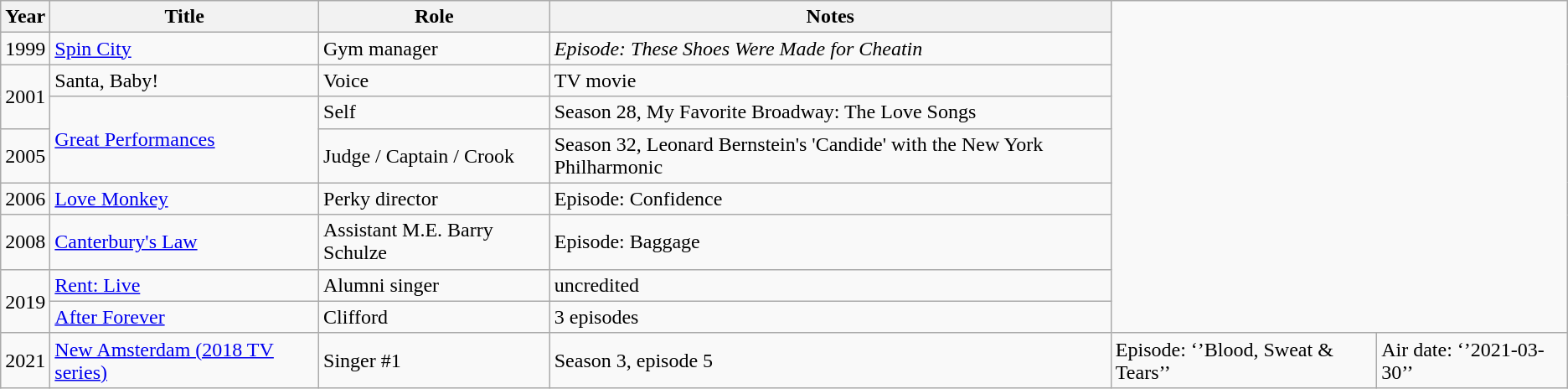<table class="wikitable">
<tr>
<th>Year</th>
<th>Title</th>
<th>Role</th>
<th>Notes</th>
</tr>
<tr>
<td>1999</td>
<td><a href='#'>Spin City</a></td>
<td>Gym manager</td>
<td><em>Episode: These Shoes Were Made for Cheatin<strong></td>
</tr>
<tr>
<td rowspan="2">2001</td>
<td>Santa, Baby!</td>
<td>Voice</td>
<td>TV movie</td>
</tr>
<tr>
<td rowspan="2"><a href='#'>Great Performances</a></td>
<td>Self</td>
<td>Season 28, </em>My Favorite Broadway: The Love Songs<em></td>
</tr>
<tr>
<td>2005</td>
<td>Judge / Captain / Crook</td>
<td>Season 32, </em>Leonard Bernstein's 'Candide' with the New York Philharmonic<em></td>
</tr>
<tr>
<td>2006</td>
<td><a href='#'>Love Monkey</a></td>
<td>Perky director</td>
<td>Episode: </em>Confidence<em></td>
</tr>
<tr>
<td>2008</td>
<td><a href='#'>Canterbury's Law</a></td>
<td>Assistant M.E. Barry Schulze</td>
<td>Episode: </em>Baggage<em></td>
</tr>
<tr>
<td rowspan="2">2019</td>
<td><a href='#'>Rent: Live</a></td>
<td>Alumni singer</td>
<td>uncredited</td>
</tr>
<tr>
<td><a href='#'>After Forever</a></td>
<td>Clifford</td>
<td>3 episodes</td>
</tr>
<tr>
<td>2021</td>
<td><a href='#'>New Amsterdam (2018 TV series)</a></td>
<td>Singer #1</td>
<td>Season 3, episode 5</td>
<td>Episode: ‘’Blood, Sweat & Tears’’</td>
<td>Air date: ‘’2021-03-30’’</td>
</tr>
</table>
